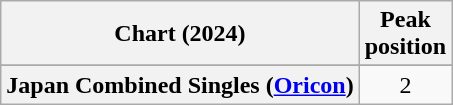<table class="wikitable sortable plainrowheaders" style="text-align:center">
<tr>
<th scope="col">Chart (2024)</th>
<th scope="col">Peak<br>position</th>
</tr>
<tr>
</tr>
<tr>
<th scope="row">Japan Combined Singles (<a href='#'>Oricon</a>)</th>
<td>2</td>
</tr>
</table>
